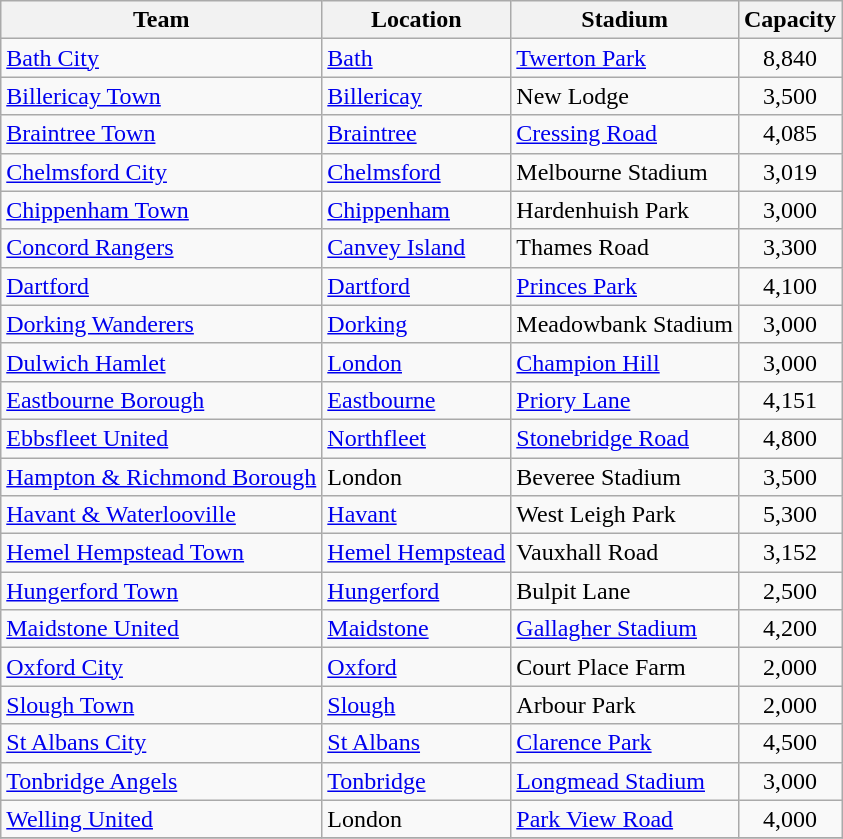<table class="wikitable sortable">
<tr>
<th>Team</th>
<th>Location</th>
<th>Stadium</th>
<th>Capacity</th>
</tr>
<tr>
<td><a href='#'>Bath City</a></td>
<td><a href='#'>Bath</a> </td>
<td><a href='#'>Twerton Park</a></td>
<td align="center">8,840</td>
</tr>
<tr>
<td><a href='#'>Billericay Town</a></td>
<td><a href='#'>Billericay</a></td>
<td>New Lodge</td>
<td align="center">3,500</td>
</tr>
<tr>
<td><a href='#'>Braintree Town</a></td>
<td><a href='#'>Braintree</a></td>
<td><a href='#'>Cressing Road</a></td>
<td align="center">4,085</td>
</tr>
<tr>
<td><a href='#'>Chelmsford City</a></td>
<td><a href='#'>Chelmsford</a></td>
<td>Melbourne Stadium</td>
<td align="center">3,019</td>
</tr>
<tr>
<td><a href='#'>Chippenham Town</a></td>
<td><a href='#'>Chippenham</a></td>
<td>Hardenhuish Park</td>
<td align="center">3,000</td>
</tr>
<tr>
<td><a href='#'>Concord Rangers</a></td>
<td><a href='#'>Canvey Island</a></td>
<td>Thames Road</td>
<td align="center">3,300</td>
</tr>
<tr>
<td><a href='#'>Dartford</a></td>
<td><a href='#'>Dartford</a></td>
<td><a href='#'>Princes Park</a></td>
<td align="center">4,100</td>
</tr>
<tr>
<td><a href='#'>Dorking Wanderers</a></td>
<td><a href='#'>Dorking</a></td>
<td>Meadowbank Stadium</td>
<td align="center">3,000</td>
</tr>
<tr>
<td><a href='#'>Dulwich Hamlet</a></td>
<td><a href='#'>London</a> </td>
<td><a href='#'>Champion Hill</a></td>
<td align="center">3,000</td>
</tr>
<tr>
<td><a href='#'>Eastbourne Borough</a></td>
<td><a href='#'>Eastbourne</a></td>
<td><a href='#'>Priory Lane</a></td>
<td align="center">4,151</td>
</tr>
<tr>
<td><a href='#'>Ebbsfleet United</a></td>
<td><a href='#'>Northfleet</a></td>
<td><a href='#'>Stonebridge Road</a></td>
<td align="center">4,800</td>
</tr>
<tr>
<td><a href='#'>Hampton & Richmond Borough</a></td>
<td>London </td>
<td>Beveree Stadium</td>
<td align="center">3,500</td>
</tr>
<tr>
<td><a href='#'>Havant & Waterlooville</a></td>
<td><a href='#'>Havant</a></td>
<td>West Leigh Park</td>
<td align="center">5,300</td>
</tr>
<tr>
<td><a href='#'>Hemel Hempstead Town</a></td>
<td><a href='#'>Hemel Hempstead</a></td>
<td>Vauxhall Road</td>
<td align="center">3,152</td>
</tr>
<tr>
<td><a href='#'>Hungerford Town</a></td>
<td><a href='#'>Hungerford</a></td>
<td>Bulpit Lane</td>
<td align="center">2,500</td>
</tr>
<tr>
<td><a href='#'>Maidstone United</a></td>
<td><a href='#'>Maidstone</a></td>
<td><a href='#'>Gallagher Stadium</a></td>
<td align="center">4,200</td>
</tr>
<tr>
<td><a href='#'>Oxford City</a></td>
<td><a href='#'>Oxford</a> </td>
<td>Court Place Farm</td>
<td align="center">2,000</td>
</tr>
<tr>
<td><a href='#'>Slough Town</a></td>
<td><a href='#'>Slough</a></td>
<td>Arbour Park</td>
<td align="center">2,000</td>
</tr>
<tr>
<td><a href='#'>St Albans City</a></td>
<td><a href='#'>St Albans</a></td>
<td><a href='#'>Clarence Park</a></td>
<td align="center">4,500</td>
</tr>
<tr>
<td><a href='#'>Tonbridge Angels</a></td>
<td><a href='#'>Tonbridge</a></td>
<td><a href='#'>Longmead Stadium</a></td>
<td align="center">3,000</td>
</tr>
<tr>
<td><a href='#'>Welling United</a></td>
<td>London </td>
<td><a href='#'>Park View Road</a></td>
<td align="center">4,000</td>
</tr>
<tr>
</tr>
</table>
